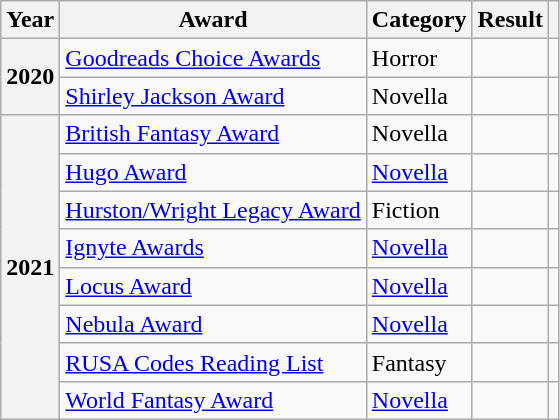<table class="wikitable sortable plainrowheaders">
<tr>
<th>Year</th>
<th>Award</th>
<th>Category</th>
<th>Result</th>
<th></th>
</tr>
<tr>
<th rowspan="2">2020</th>
<td><a href='#'>Goodreads Choice Awards</a></td>
<td>Horror</td>
<td></td>
<td></td>
</tr>
<tr>
<td><a href='#'>Shirley Jackson Award</a></td>
<td>Novella</td>
<td></td>
<td></td>
</tr>
<tr>
<th rowspan="8">2021</th>
<td><a href='#'>British Fantasy Award</a></td>
<td>Novella</td>
<td></td>
<td></td>
</tr>
<tr>
<td><a href='#'>Hugo Award</a></td>
<td><a href='#'>Novella</a></td>
<td></td>
<td></td>
</tr>
<tr>
<td><a href='#'>Hurston/Wright Legacy Award</a></td>
<td>Fiction</td>
<td></td>
<td></td>
</tr>
<tr>
<td><a href='#'>Ignyte Awards</a></td>
<td><a href='#'>Novella</a></td>
<td></td>
<td></td>
</tr>
<tr>
<td><a href='#'>Locus Award</a></td>
<td><a href='#'>Novella</a></td>
<td></td>
<td></td>
</tr>
<tr>
<td><a href='#'>Nebula Award</a></td>
<td><a href='#'>Novella</a></td>
<td></td>
<td></td>
</tr>
<tr>
<td><a href='#'>RUSA Codes Reading List</a></td>
<td>Fantasy</td>
<td></td>
<td></td>
</tr>
<tr>
<td><a href='#'>World Fantasy Award</a></td>
<td><a href='#'>Novella</a></td>
<td></td>
<td></td>
</tr>
</table>
